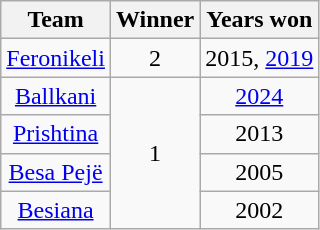<table class="wikitable" style="text-align:center;">
<tr>
<th>Team</th>
<th>Winner</th>
<th>Years won</th>
</tr>
<tr>
<td><a href='#'>Feronikeli</a></td>
<td rowspan="1">2</td>
<td>2015, <a href='#'>2019</a></td>
</tr>
<tr>
<td><a href='#'>Ballkani</a></td>
<td rowspan="4">1</td>
<td><a href='#'>2024</a></td>
</tr>
<tr>
<td><a href='#'>Prishtina</a></td>
<td>2013</td>
</tr>
<tr>
<td><a href='#'>Besa Pejë</a></td>
<td>2005</td>
</tr>
<tr>
<td><a href='#'>Besiana</a></td>
<td>2002</td>
</tr>
</table>
